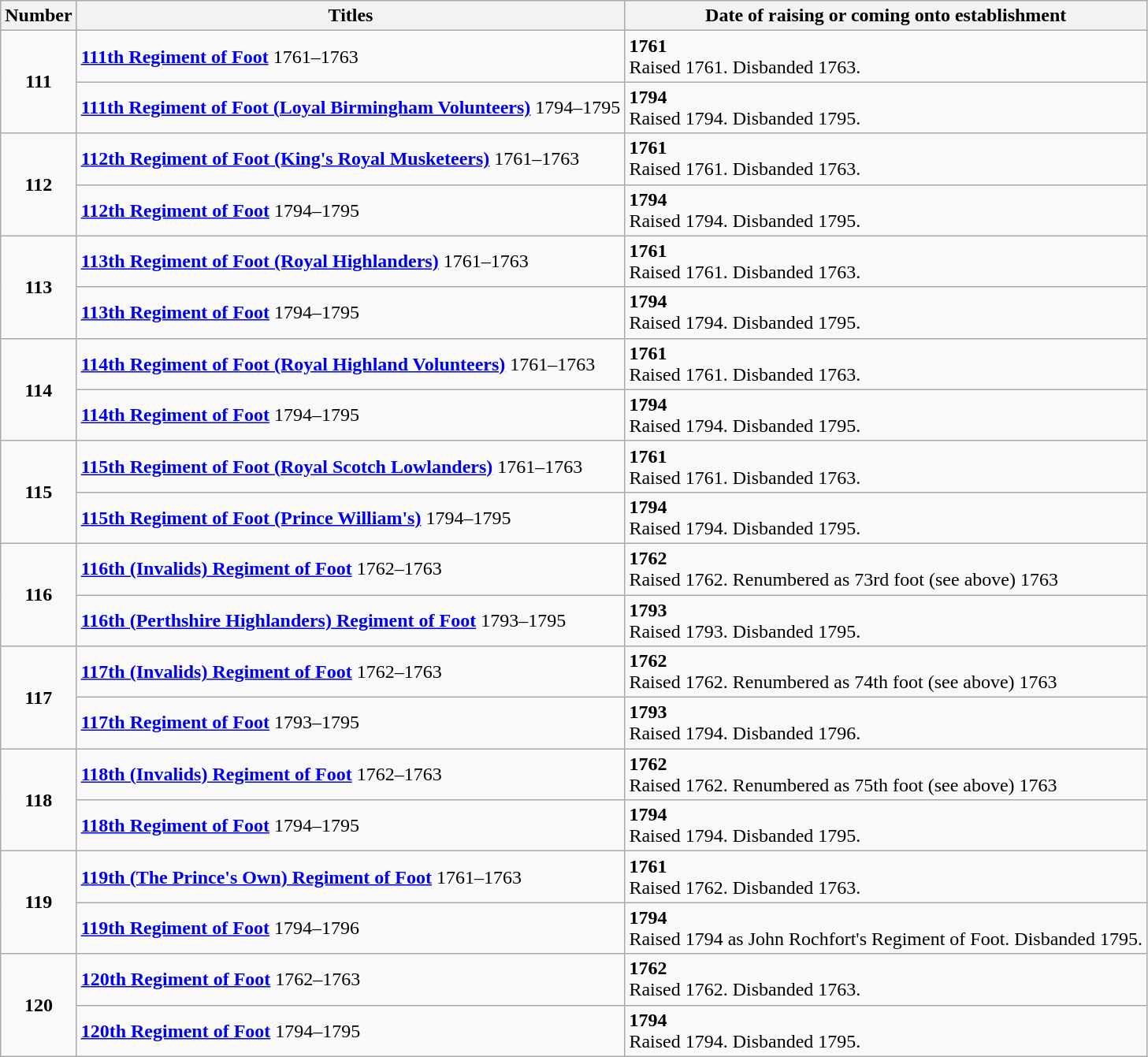<table class="wikitable">
<tr>
<th>Number</th>
<th>Titles</th>
<th>Date of raising or coming onto establishment</th>
</tr>
<tr>
<td align=center valign=middle rowspan="2"><strong>111</strong></td>
<td><strong><a href='#'>111th Regiment of Foot</a></strong> 1761–1763</td>
<td><strong>1761</strong><br>Raised 1761. Disbanded 1763.</td>
</tr>
<tr>
<td><strong><a href='#'>111th Regiment of Foot (Loyal Birmingham Volunteers)</a></strong> 1794–1795</td>
<td><strong>1794</strong><br>Raised 1794. Disbanded 1795.</td>
</tr>
<tr>
<td align=center valign=middle rowspan="2"><strong>112</strong></td>
<td><strong><a href='#'>112th Regiment of Foot (King's Royal Musketeers)</a></strong> 1761–1763</td>
<td><strong>1761</strong><br>Raised 1761. Disbanded 1763.</td>
</tr>
<tr>
<td><strong><a href='#'>112th Regiment of Foot</a></strong> 1794–1795</td>
<td><strong>1794</strong><br>Raised 1794. Disbanded 1795.</td>
</tr>
<tr>
<td align=center valign=middle rowspan="2"><strong>113</strong></td>
<td><strong><a href='#'>113th Regiment of Foot (Royal Highlanders)</a></strong> 1761–1763</td>
<td><strong>1761</strong><br>Raised 1761. Disbanded 1763.</td>
</tr>
<tr>
<td><strong><a href='#'>113th Regiment of Foot</a></strong> 1794–1795</td>
<td><strong>1794</strong><br>Raised 1794. Disbanded 1795.</td>
</tr>
<tr>
<td align=center valign=middle rowspan="2"><strong>114</strong></td>
<td><strong><a href='#'>114th Regiment of Foot (Royal Highland Volunteers)</a></strong> 1761–1763</td>
<td><strong>1761</strong><br>Raised 1761. Disbanded 1763.</td>
</tr>
<tr>
<td><strong><a href='#'>114th Regiment of Foot</a></strong> 1794–1795</td>
<td><strong>1794</strong><br>Raised 1794. Disbanded 1795.</td>
</tr>
<tr>
<td align=center valign=middle rowspan="2"><strong>115</strong></td>
<td><strong><a href='#'>115th Regiment of Foot (Royal Scotch Lowlanders)</a></strong> 1761–1763</td>
<td><strong>1761</strong><br>Raised 1761. Disbanded 1763.</td>
</tr>
<tr>
<td><strong><a href='#'>115th Regiment of Foot (Prince William's)</a></strong> 1794–1795</td>
<td><strong>1794</strong><br>Raised 1794. Disbanded 1795.</td>
</tr>
<tr>
<td align=center valign=middle rowspan="2"><strong>116</strong></td>
<td><strong><a href='#'>116th (Invalids) Regiment of Foot</a></strong> 1762–1763</td>
<td><strong>1762</strong><br>Raised 1762. Renumbered as 73rd foot (see above) 1763</td>
</tr>
<tr>
<td><strong><a href='#'>116th (Perthshire Highlanders) Regiment of Foot</a></strong> 1793–1795</td>
<td><strong>1793</strong><br>Raised 1793. Disbanded 1795.</td>
</tr>
<tr>
<td align=center valign=middle rowspan="2"><strong>117</strong></td>
<td><strong><a href='#'>117th (Invalids) Regiment of Foot</a></strong> 1762–1763</td>
<td><strong>1762</strong><br>Raised 1762. Renumbered as 74th foot (see above) 1763</td>
</tr>
<tr>
<td><strong><a href='#'>117th Regiment of Foot</a></strong> 1793–1795</td>
<td><strong>1793</strong><br>Raised 1794. Disbanded 1796.</td>
</tr>
<tr>
<td align=center valign=middle rowspan="2"><strong>118</strong></td>
<td><strong><a href='#'>118th (Invalids) Regiment of Foot</a></strong> 1762–1763</td>
<td><strong>1762</strong><br>Raised 1762. Renumbered as 75th foot (see above) 1763</td>
</tr>
<tr>
<td><strong><a href='#'>118th Regiment of Foot</a></strong> 1794–1795</td>
<td><strong>1794</strong><br>Raised 1794. Disbanded 1795.</td>
</tr>
<tr>
<td align=center valign=middle rowspan="2"><strong>119</strong></td>
<td><strong><a href='#'>119th (The Prince's Own) Regiment of Foot</a></strong> 1761–1763</td>
<td><strong>1761</strong><br>Raised 1762. Disbanded 1763.</td>
</tr>
<tr>
<td><strong><a href='#'>119th Regiment of Foot</a></strong> 1794–1796</td>
<td><strong>1794</strong><br>Raised 1794 as John Rochfort's Regiment of Foot. Disbanded 1795.</td>
</tr>
<tr>
<td align=center valign=middle rowspan="2"><strong>120</strong></td>
<td><strong><a href='#'>120th Regiment of Foot</a></strong> 1762–1763</td>
<td><strong>1762</strong><br>Raised 1762. Disbanded 1763.</td>
</tr>
<tr>
<td><strong><a href='#'>120th Regiment of Foot</a></strong> 1794–1795</td>
<td><strong>1794</strong><br>Raised 1794. Disbanded 1795.</td>
</tr>
</table>
